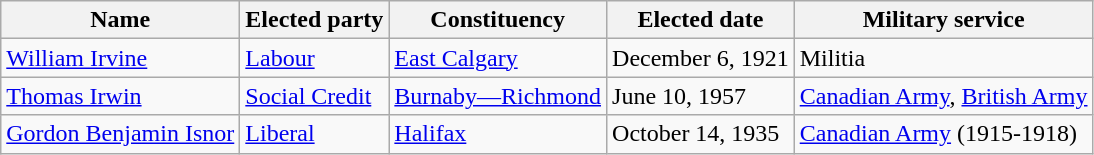<table class="wikitable sortable">
<tr>
<th>Name</th>
<th>Elected party</th>
<th>Constituency</th>
<th>Elected date</th>
<th>Military service</th>
</tr>
<tr>
<td><a href='#'>William Irvine</a></td>
<td><a href='#'>Labour</a></td>
<td><a href='#'>East Calgary</a></td>
<td>December 6, 1921</td>
<td>Militia</td>
</tr>
<tr>
<td><a href='#'>Thomas Irwin</a></td>
<td><a href='#'>Social Credit</a></td>
<td><a href='#'>Burnaby—Richmond</a></td>
<td>June 10, 1957</td>
<td><a href='#'>Canadian Army</a>, <a href='#'>British Army</a></td>
</tr>
<tr>
<td><a href='#'>Gordon Benjamin Isnor</a></td>
<td><a href='#'>Liberal</a></td>
<td><a href='#'>Halifax</a></td>
<td>October 14, 1935</td>
<td><a href='#'>Canadian Army</a> (1915-1918)</td>
</tr>
</table>
